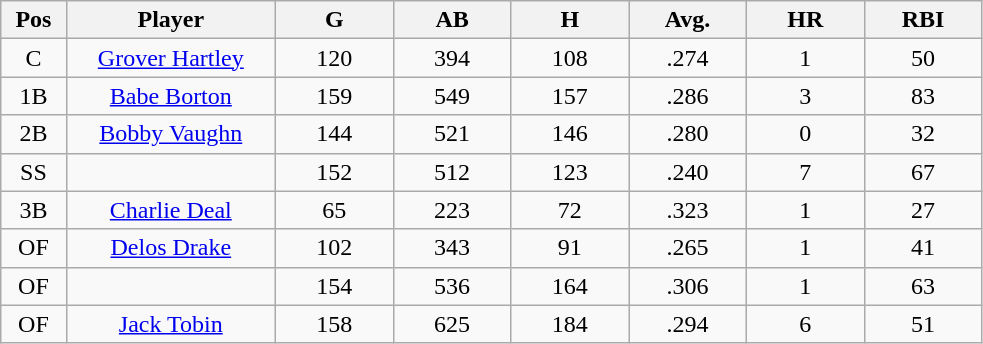<table class="wikitable sortable">
<tr>
<th bgcolor="#DDDDFF" width="5%">Pos</th>
<th bgcolor="#DDDDFF" width="16%">Player</th>
<th bgcolor="#DDDDFF" width="9%">G</th>
<th bgcolor="#DDDDFF" width="9%">AB</th>
<th bgcolor="#DDDDFF" width="9%">H</th>
<th bgcolor="#DDDDFF" width="9%">Avg.</th>
<th bgcolor="#DDDDFF" width="9%">HR</th>
<th bgcolor="#DDDDFF" width="9%">RBI</th>
</tr>
<tr align="center">
<td>C</td>
<td><a href='#'>Grover Hartley</a></td>
<td>120</td>
<td>394</td>
<td>108</td>
<td>.274</td>
<td>1</td>
<td>50</td>
</tr>
<tr align="center">
<td>1B</td>
<td><a href='#'>Babe Borton</a></td>
<td>159</td>
<td>549</td>
<td>157</td>
<td>.286</td>
<td>3</td>
<td>83</td>
</tr>
<tr align="center">
<td>2B</td>
<td><a href='#'>Bobby Vaughn</a></td>
<td>144</td>
<td>521</td>
<td>146</td>
<td>.280</td>
<td>0</td>
<td>32</td>
</tr>
<tr align="center">
<td>SS</td>
<td></td>
<td>152</td>
<td>512</td>
<td>123</td>
<td>.240</td>
<td>7</td>
<td>67</td>
</tr>
<tr align="center">
<td>3B</td>
<td><a href='#'>Charlie Deal</a></td>
<td>65</td>
<td>223</td>
<td>72</td>
<td>.323</td>
<td>1</td>
<td>27</td>
</tr>
<tr align="center">
<td>OF</td>
<td><a href='#'>Delos Drake</a></td>
<td>102</td>
<td>343</td>
<td>91</td>
<td>.265</td>
<td>1</td>
<td>41</td>
</tr>
<tr align="center">
<td>OF</td>
<td></td>
<td>154</td>
<td>536</td>
<td>164</td>
<td>.306</td>
<td>1</td>
<td>63</td>
</tr>
<tr align="center">
<td>OF</td>
<td><a href='#'>Jack Tobin</a></td>
<td>158</td>
<td>625</td>
<td>184</td>
<td>.294</td>
<td>6</td>
<td>51</td>
</tr>
</table>
